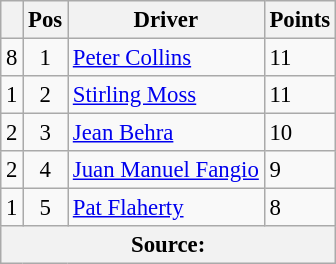<table class="wikitable" style="font-size: 95%;">
<tr>
<th></th>
<th>Pos</th>
<th>Driver</th>
<th>Points</th>
</tr>
<tr>
<td align="left"> 8</td>
<td align="center">1</td>
<td> <a href='#'>Peter Collins</a></td>
<td align="left">11</td>
</tr>
<tr>
<td align="left"> 1</td>
<td align="center">2</td>
<td> <a href='#'>Stirling Moss</a></td>
<td align="left">11</td>
</tr>
<tr>
<td align="left"> 2</td>
<td align="center">3</td>
<td> <a href='#'>Jean Behra</a></td>
<td align="left">10</td>
</tr>
<tr>
<td align="left"> 2</td>
<td align="center">4</td>
<td> <a href='#'>Juan Manuel Fangio</a></td>
<td align="left">9</td>
</tr>
<tr>
<td align="left"> 1</td>
<td align="center">5</td>
<td> <a href='#'>Pat Flaherty</a></td>
<td align="left">8</td>
</tr>
<tr>
<th colspan=4>Source: </th>
</tr>
</table>
